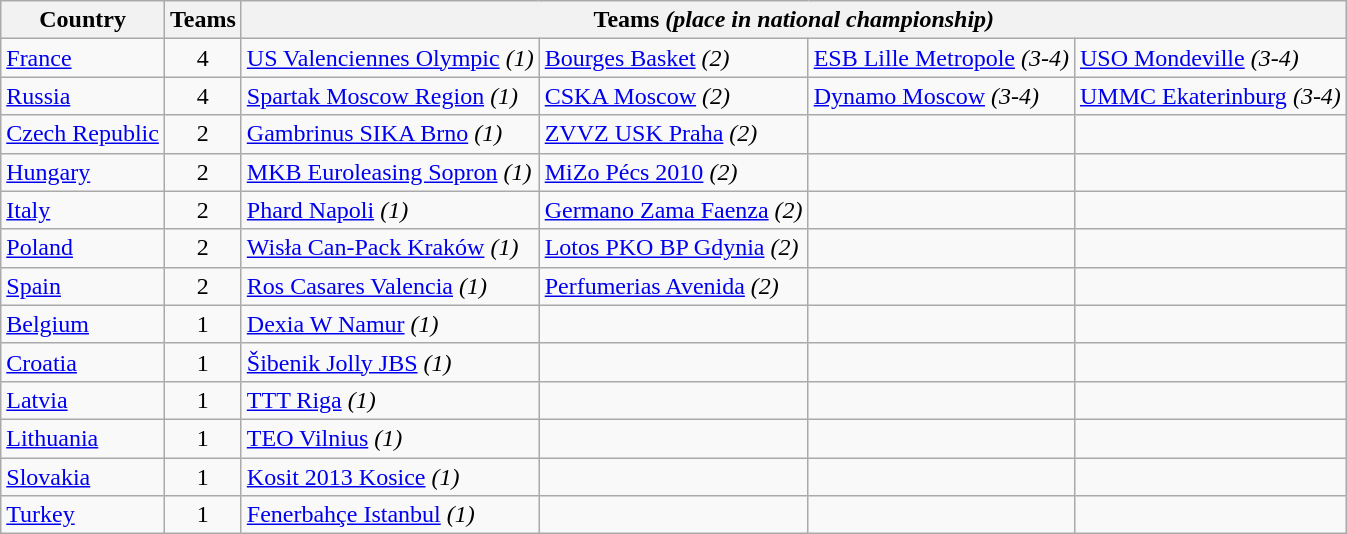<table class="wikitable">
<tr>
<th rowspan=1>Country</th>
<th rowspan=1>Teams</th>
<th colspan=4>Teams <em>(place in national championship)</em></th>
</tr>
<tr>
<td> <a href='#'>France</a></td>
<td align=center>4</td>
<td><a href='#'>US Valenciennes Olympic</a> <em>(1)</em></td>
<td><a href='#'>Bourges Basket</a> <em>(2)</em></td>
<td><a href='#'>ESB Lille Metropole</a> <em>(3-4)</em></td>
<td><a href='#'>USO Mondeville</a> <em>(3-4)</em></td>
</tr>
<tr>
<td> <a href='#'>Russia</a></td>
<td align=center>4</td>
<td><a href='#'>Spartak Moscow Region</a> <em>(1)</em></td>
<td><a href='#'>CSKA Moscow</a> <em>(2)</em></td>
<td><a href='#'>Dynamo Moscow</a> <em>(3-4)</em></td>
<td><a href='#'>UMMC Ekaterinburg</a> <em>(3-4)</em></td>
</tr>
<tr>
<td> <a href='#'>Czech Republic</a></td>
<td align=center>2</td>
<td><a href='#'>Gambrinus SIKA Brno</a> <em>(1)</em></td>
<td><a href='#'>ZVVZ USK Praha</a> <em>(2)</em></td>
<td></td>
<td></td>
</tr>
<tr>
<td> <a href='#'>Hungary</a></td>
<td align=center>2</td>
<td><a href='#'>MKB Euroleasing Sopron</a> <em>(1)</em></td>
<td><a href='#'>MiZo Pécs 2010</a> <em>(2)</em></td>
<td></td>
<td></td>
</tr>
<tr>
<td> <a href='#'>Italy</a></td>
<td align=center>2</td>
<td><a href='#'>Phard Napoli</a> <em>(1)</em></td>
<td><a href='#'>Germano Zama Faenza</a> <em>(2)</em></td>
<td></td>
<td></td>
</tr>
<tr>
<td> <a href='#'>Poland</a></td>
<td align=center>2</td>
<td><a href='#'>Wisła Can-Pack Kraków</a> <em>(1)</em></td>
<td><a href='#'>Lotos PKO BP Gdynia</a> <em>(2)</em></td>
<td></td>
<td></td>
</tr>
<tr>
<td> <a href='#'>Spain</a></td>
<td align=center>2</td>
<td><a href='#'>Ros Casares Valencia</a> <em>(1)</em></td>
<td><a href='#'>Perfumerias Avenida</a> <em>(2)</em></td>
<td></td>
<td></td>
</tr>
<tr>
<td> <a href='#'>Belgium</a></td>
<td align=center>1</td>
<td><a href='#'>Dexia W Namur</a>  <em>(1)</em></td>
<td></td>
<td></td>
<td></td>
</tr>
<tr>
<td> <a href='#'>Croatia</a></td>
<td align=center>1</td>
<td><a href='#'>Šibenik Jolly JBS</a>  <em>(1)</em></td>
<td></td>
<td></td>
<td></td>
</tr>
<tr>
<td> <a href='#'>Latvia</a></td>
<td align=center>1</td>
<td><a href='#'>TTT Riga</a>  <em>(1)</em></td>
<td></td>
<td></td>
<td></td>
</tr>
<tr>
<td> <a href='#'>Lithuania</a></td>
<td align=center>1</td>
<td><a href='#'>TEO Vilnius</a>  <em>(1)</em></td>
<td></td>
<td></td>
<td></td>
</tr>
<tr>
<td> <a href='#'>Slovakia</a></td>
<td align=center>1</td>
<td><a href='#'>Kosit 2013 Kosice</a>  <em>(1)</em></td>
<td></td>
<td></td>
<td></td>
</tr>
<tr>
<td> <a href='#'>Turkey</a></td>
<td align=center>1</td>
<td><a href='#'>Fenerbahçe Istanbul</a>  <em>(1)</em></td>
<td></td>
<td></td>
<td></td>
</tr>
</table>
